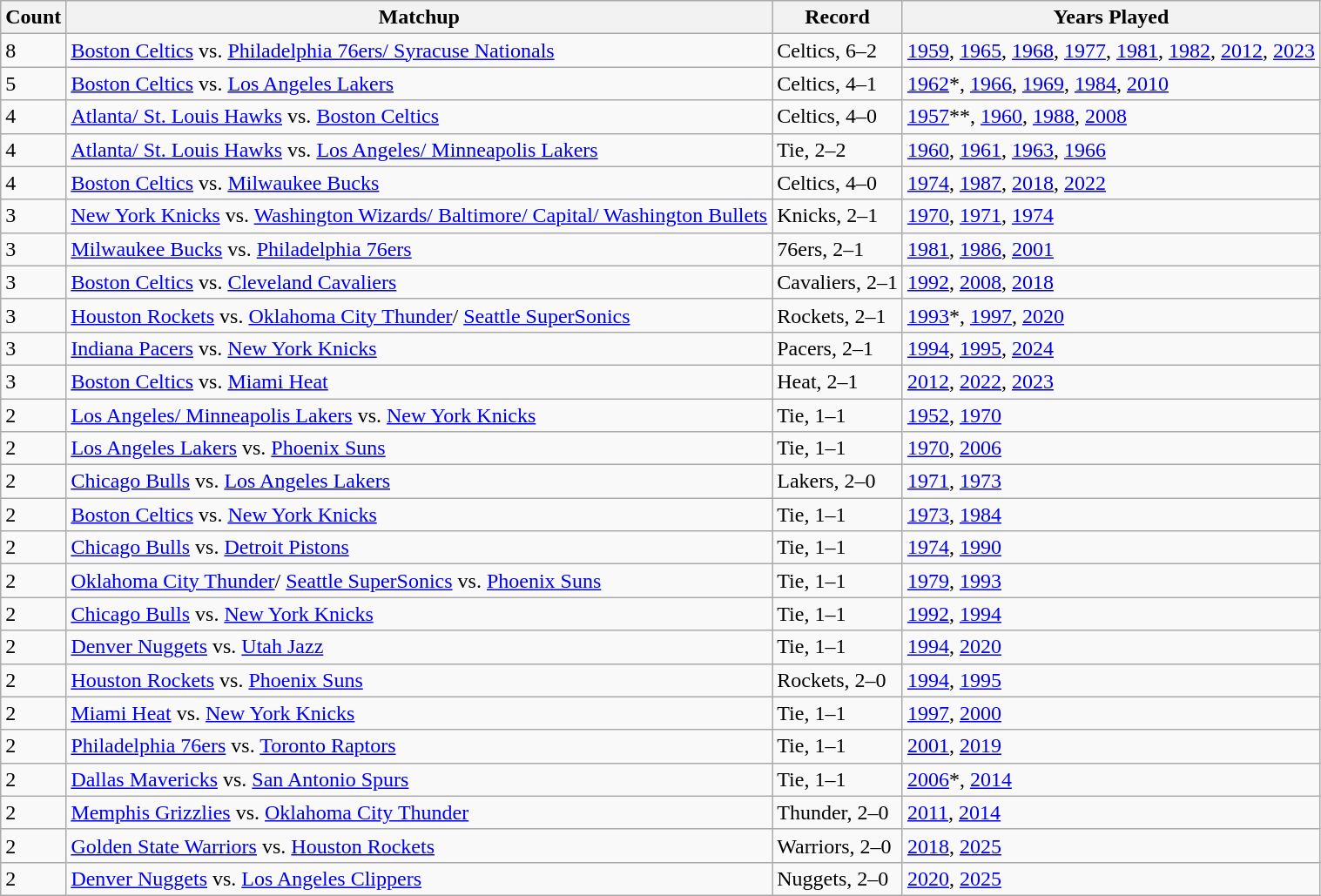<table class="wikitable">
<tr>
<th>Count</th>
<th>Matchup</th>
<th>Record</th>
<th>Years Played</th>
</tr>
<tr>
<td>8</td>
<td><a href='#'>Boston Celtics</a> vs. <a href='#'>Philadelphia 76ers/ Syracuse Nationals</a></td>
<td>Celtics, 6–2</td>
<td><a href='#'>1959</a>, <a href='#'>1965</a>, <a href='#'>1968</a>, <a href='#'>1977</a>, <a href='#'>1981</a>, <a href='#'>1982</a>, <a href='#'>2012</a>, <a href='#'>2023</a></td>
</tr>
<tr>
<td>5</td>
<td><a href='#'>Boston Celtics</a> vs. <a href='#'>Los Angeles Lakers</a></td>
<td>Celtics, 4–1</td>
<td><a href='#'>1962</a>*, <a href='#'>1966</a>, <a href='#'>1969</a>, <a href='#'>1984</a>, <a href='#'>2010</a></td>
</tr>
<tr>
<td>4</td>
<td><a href='#'>Atlanta/ St. Louis Hawks</a> vs. <a href='#'>Boston Celtics</a></td>
<td>Celtics, 4–0</td>
<td><a href='#'>1957</a>**, <a href='#'>1960</a>, <a href='#'>1988</a>, <a href='#'>2008</a></td>
</tr>
<tr>
<td>4</td>
<td><a href='#'>Atlanta/ St. Louis Hawks</a> vs. <a href='#'>Los Angeles/ Minneapolis Lakers</a></td>
<td>Tie, 2–2</td>
<td><a href='#'>1960</a>, <a href='#'>1961</a>, <a href='#'>1963</a>, <a href='#'>1966</a></td>
</tr>
<tr>
<td>4</td>
<td><a href='#'>Boston Celtics</a> vs. <a href='#'>Milwaukee Bucks</a></td>
<td>Celtics, 4–0</td>
<td><a href='#'>1974</a>, <a href='#'>1987</a>, <a href='#'>2018</a>, <a href='#'>2022</a></td>
</tr>
<tr>
<td>3</td>
<td><a href='#'>New York Knicks</a> vs. <a href='#'>Washington Wizards/ Baltimore/ Capital/ Washington Bullets</a></td>
<td>Knicks, 2–1</td>
<td><a href='#'>1970</a>, <a href='#'>1971</a>, <a href='#'>1974</a></td>
</tr>
<tr>
<td>3</td>
<td><a href='#'>Milwaukee Bucks</a> vs. <a href='#'>Philadelphia 76ers</a></td>
<td>76ers, 2–1</td>
<td><a href='#'>1981</a>, <a href='#'>1986</a>, <a href='#'>2001</a></td>
</tr>
<tr>
<td>3</td>
<td><a href='#'>Boston Celtics</a> vs. <a href='#'>Cleveland Cavaliers</a></td>
<td>Cavaliers, 2–1</td>
<td><a href='#'>1992</a>, <a href='#'>2008</a>, <a href='#'>2018</a></td>
</tr>
<tr>
<td>3</td>
<td><a href='#'>Houston Rockets</a> vs. <a href='#'>Oklahoma City Thunder</a>/ <a href='#'>Seattle SuperSonics</a></td>
<td>Rockets, 2–1</td>
<td><a href='#'>1993</a>*, <a href='#'>1997</a>, <a href='#'>2020</a></td>
</tr>
<tr>
<td>3</td>
<td><a href='#'>Indiana Pacers</a> vs. <a href='#'>New York Knicks</a></td>
<td>Pacers, 2–1</td>
<td><a href='#'>1994</a>, <a href='#'>1995</a>, <a href='#'>2024</a></td>
</tr>
<tr>
<td>3</td>
<td><a href='#'>Boston Celtics</a> vs. <a href='#'>Miami Heat</a></td>
<td>Heat, 2–1</td>
<td><a href='#'>2012</a>, <a href='#'>2022</a>, <a href='#'>2023</a></td>
</tr>
<tr>
<td>2</td>
<td><a href='#'>Los Angeles/ Minneapolis Lakers</a> vs. <a href='#'>New York Knicks</a></td>
<td>Tie, 1–1</td>
<td><a href='#'>1952</a>, <a href='#'>1970</a></td>
</tr>
<tr>
<td>2</td>
<td><a href='#'>Los Angeles Lakers</a> vs. <a href='#'>Phoenix Suns</a></td>
<td>Tie, 1–1</td>
<td><a href='#'>1970</a>, <a href='#'>2006</a></td>
</tr>
<tr>
<td>2</td>
<td><a href='#'>Chicago Bulls</a> vs. <a href='#'>Los Angeles Lakers</a></td>
<td>Lakers, 2–0</td>
<td><a href='#'>1971</a>, <a href='#'>1973</a></td>
</tr>
<tr>
<td>2</td>
<td><a href='#'>Boston Celtics</a> vs. <a href='#'>New York Knicks</a></td>
<td>Tie, 1–1</td>
<td><a href='#'>1973</a>, <a href='#'>1984</a></td>
</tr>
<tr>
<td>2</td>
<td><a href='#'>Chicago Bulls</a> vs. <a href='#'>Detroit Pistons</a></td>
<td>Tie, 1–1</td>
<td><a href='#'>1974</a>, <a href='#'>1990</a></td>
</tr>
<tr>
<td>2</td>
<td><a href='#'>Oklahoma City Thunder</a>/ <a href='#'>Seattle SuperSonics</a> vs. <a href='#'>Phoenix Suns</a></td>
<td>Tie, 1–1</td>
<td><a href='#'>1979</a>, <a href='#'>1993</a></td>
</tr>
<tr>
<td>2</td>
<td><a href='#'>Chicago Bulls</a> vs. <a href='#'>New York Knicks</a></td>
<td>Tie, 1–1</td>
<td><a href='#'>1992</a>, <a href='#'>1994</a></td>
</tr>
<tr>
<td>2</td>
<td><a href='#'>Denver Nuggets</a> vs. <a href='#'>Utah Jazz</a></td>
<td>Tie, 1–1</td>
<td><a href='#'>1994</a>, <a href='#'>2020</a></td>
</tr>
<tr>
<td>2</td>
<td><a href='#'>Houston Rockets</a> vs. <a href='#'>Phoenix Suns</a></td>
<td>Rockets, 2–0</td>
<td><a href='#'>1994</a>, <a href='#'>1995</a></td>
</tr>
<tr>
<td>2</td>
<td><a href='#'>Miami Heat</a> vs. <a href='#'>New York Knicks</a></td>
<td>Tie, 1–1</td>
<td><a href='#'>1997</a>, <a href='#'>2000</a></td>
</tr>
<tr>
<td>2</td>
<td><a href='#'>Philadelphia 76ers</a> vs. <a href='#'>Toronto Raptors</a></td>
<td>Tie, 1–1</td>
<td><a href='#'>2001</a>, <a href='#'>2019</a></td>
</tr>
<tr>
<td>2</td>
<td><a href='#'>Dallas Mavericks</a> vs. <a href='#'>San Antonio Spurs</a></td>
<td>Tie, 1–1</td>
<td><a href='#'>2006</a>*, <a href='#'>2014</a></td>
</tr>
<tr>
<td>2</td>
<td><a href='#'>Memphis Grizzlies</a> vs. <a href='#'>Oklahoma City Thunder</a></td>
<td>Thunder, 2–0</td>
<td><a href='#'>2011</a>, <a href='#'>2014</a></td>
</tr>
<tr>
<td>2</td>
<td><a href='#'>Golden State Warriors</a> vs. <a href='#'>Houston Rockets</a></td>
<td>Warriors, 2–0</td>
<td><a href='#'>2018</a>, <a href='#'>2025</a></td>
</tr>
<tr>
<td>2</td>
<td><a href='#'>Denver Nuggets</a> vs. <a href='#'>Los Angeles Clippers</a></td>
<td>Nuggets, 2–0</td>
<td><a href='#'>2020</a>, <a href='#'>2025</a></td>
</tr>
</table>
